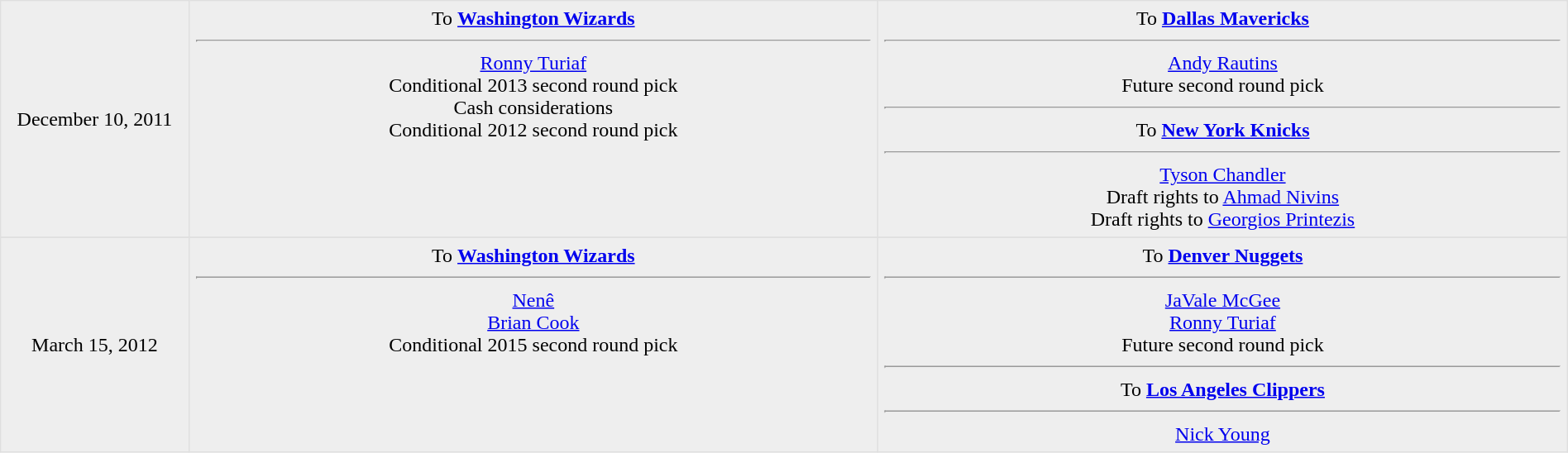<table border=1 style="border-collapse:collapse; text-align: center; width: 100%" bordercolor="#DFDFDF"  cellpadding="5">
<tr bgcolor="eeeeee">
<td style="width:12%">December 10, 2011</td>
<td style="width:44%" valign="top">To <strong><a href='#'>Washington Wizards</a></strong><hr><a href='#'>Ronny Turiaf</a><br>Conditional 2013 second round pick <br>Cash considerations <br>Conditional 2012 second round pick </td>
<td style="width:44%" valign="top">To <strong><a href='#'>Dallas Mavericks</a></strong><hr><a href='#'>Andy Rautins</a><br>Future second round pick <hr>To <strong><a href='#'>New York Knicks</a></strong><hr><a href='#'>Tyson Chandler</a> <br>Draft rights to <a href='#'>Ahmad Nivins</a> <br>Draft rights to <a href='#'>Georgios Printezis</a> </td>
</tr>
<tr>
</tr>
<tr bgcolor="eeeeee">
<td style="width:12%">March 15, 2012</td>
<td style="width:44%" valign="top">To <strong><a href='#'>Washington Wizards</a></strong><hr><a href='#'>Nenê</a><br><a href='#'>Brian Cook</a><br>Conditional 2015 second round pick </td>
<td style="width:44%" valign="top">To <strong><a href='#'>Denver Nuggets</a></strong><hr><a href='#'>JaVale McGee</a><br><a href='#'>Ronny Turiaf</a><br>Future second round pick <hr>To <strong><a href='#'>Los Angeles Clippers</a></strong><hr><a href='#'>Nick Young</a></td>
</tr>
</table>
